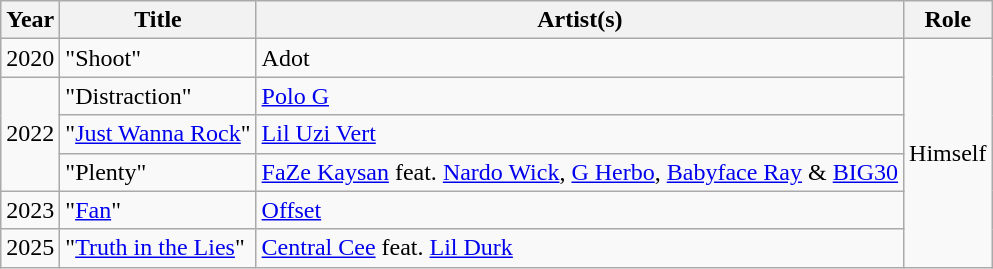<table class="wikitable">
<tr>
<th>Year</th>
<th>Title</th>
<th>Artist(s)</th>
<th>Role</th>
</tr>
<tr>
<td>2020</td>
<td>"Shoot"</td>
<td>Adot</td>
<td rowspan="6">Himself</td>
</tr>
<tr>
<td rowspan="3">2022</td>
<td>"Distraction"</td>
<td><a href='#'>Polo G</a></td>
</tr>
<tr>
<td>"<a href='#'>Just Wanna Rock</a>"</td>
<td><a href='#'>Lil Uzi Vert</a></td>
</tr>
<tr>
<td>"Plenty"</td>
<td><a href='#'>FaZe Kaysan</a> feat. <a href='#'>Nardo Wick</a>, <a href='#'>G Herbo</a>, <a href='#'>Babyface Ray</a> & <a href='#'>BIG30</a></td>
</tr>
<tr>
<td>2023</td>
<td>"<a href='#'>Fan</a>"</td>
<td><a href='#'>Offset</a></td>
</tr>
<tr>
<td>2025</td>
<td>"<a href='#'>Truth in the Lies</a>"</td>
<td><a href='#'>Central Cee</a> feat. <a href='#'>Lil Durk</a></td>
</tr>
</table>
